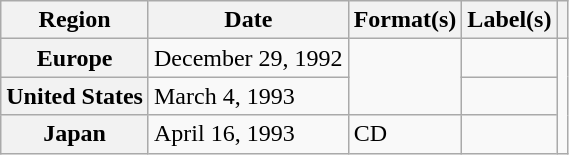<table class="wikitable plainrowheaders">
<tr>
<th scope="col">Region</th>
<th scope="col">Date</th>
<th scope="col">Format(s)</th>
<th scope="col">Label(s)</th>
<th scope="col"></th>
</tr>
<tr>
<th scope="row">Europe</th>
<td>December 29, 1992</td>
<td rowspan="2"></td>
<td></td>
<td rowspan="3"></td>
</tr>
<tr>
<th scope="row">United States</th>
<td>March 4, 1993</td>
<td></td>
</tr>
<tr>
<th scope="row">Japan</th>
<td>April 16, 1993</td>
<td>CD</td>
<td></td>
</tr>
</table>
